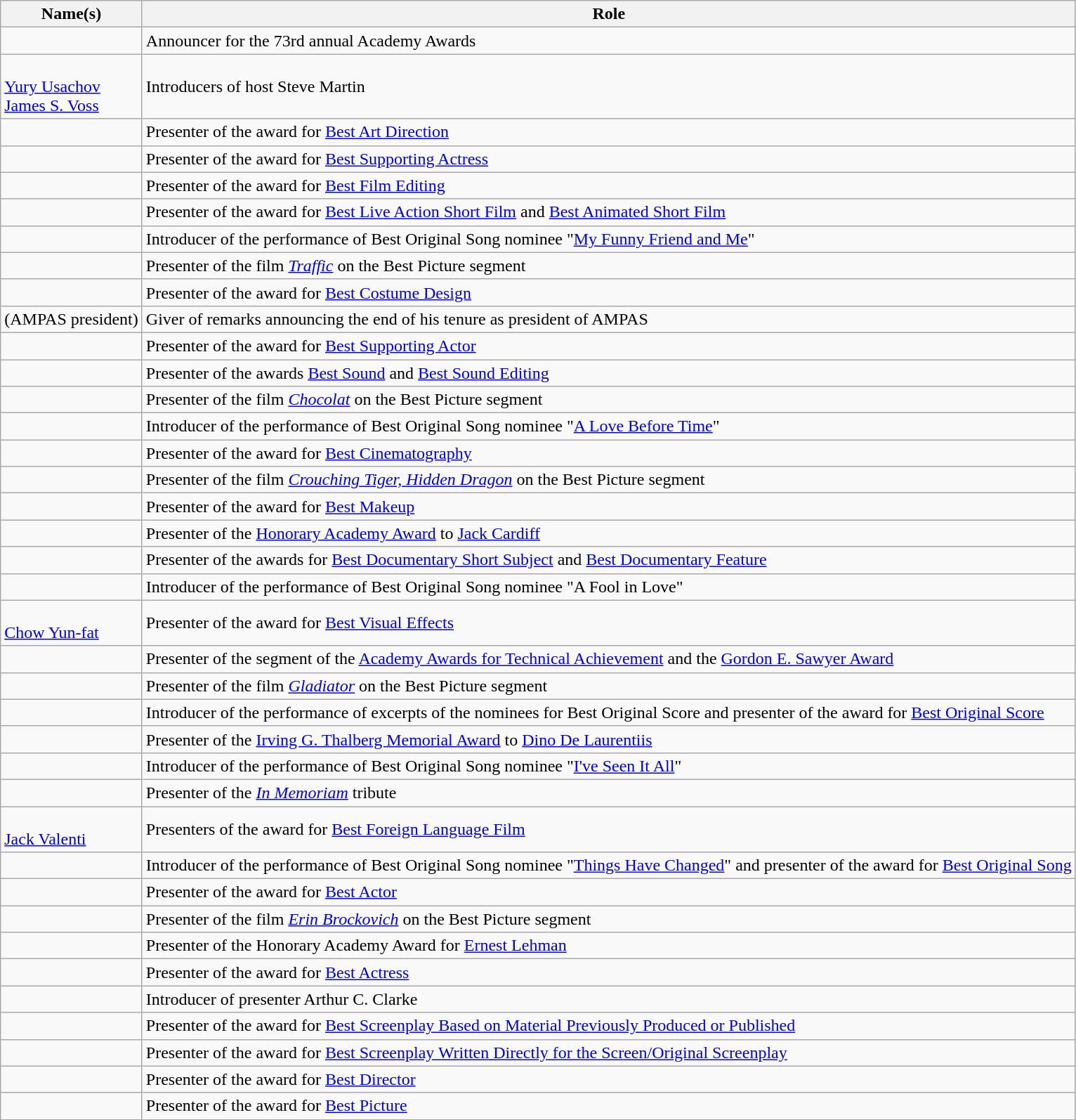<table class="wikitable sortable">
<tr>
<th>Name(s)</th>
<th>Role</th>
</tr>
<tr>
<td></td>
<td>Announcer for the 73rd annual Academy Awards</td>
</tr>
<tr>
<td><br><a href='#'>Yury Usachov</a><br><a href='#'>James S. Voss</a></td>
<td>Introducers of host Steve Martin</td>
</tr>
<tr>
<td></td>
<td>Presenter of the award for <a href='#'>Best Art Direction</a></td>
</tr>
<tr>
<td></td>
<td>Presenter of the award for <a href='#'>Best Supporting Actress</a></td>
</tr>
<tr>
<td></td>
<td>Presenter of the award for <a href='#'>Best Film Editing</a></td>
</tr>
<tr>
<td></td>
<td>Presenter of the award for <a href='#'>Best Live Action Short Film</a> and <a href='#'>Best Animated Short Film</a></td>
</tr>
<tr>
<td></td>
<td>Introducer of the performance of Best Original Song nominee "<a href='#'>My Funny Friend and Me</a>"</td>
</tr>
<tr>
<td></td>
<td>Presenter of the film <em><a href='#'>Traffic</a></em> on the Best Picture segment</td>
</tr>
<tr>
<td></td>
<td>Presenter of the award for <a href='#'>Best Costume Design</a></td>
</tr>
<tr>
<td> (AMPAS president)</td>
<td>Giver of remarks announcing the end of his tenure as president of AMPAS</td>
</tr>
<tr>
<td></td>
<td>Presenter of the award for <a href='#'>Best Supporting Actor</a></td>
</tr>
<tr>
<td></td>
<td>Presenter of the awards <a href='#'>Best Sound</a> and <a href='#'>Best Sound Editing</a></td>
</tr>
<tr>
<td></td>
<td>Presenter of the film <em><a href='#'>Chocolat</a></em> on the Best Picture segment</td>
</tr>
<tr>
<td></td>
<td>Introducer of the performance of Best Original Song nominee "<a href='#'>A Love Before Time</a>"</td>
</tr>
<tr>
<td></td>
<td>Presenter of the award for <a href='#'>Best Cinematography</a></td>
</tr>
<tr>
<td></td>
<td>Presenter of the film <em><a href='#'>Crouching Tiger, Hidden Dragon</a></em> on the Best Picture segment</td>
</tr>
<tr>
<td></td>
<td>Presenter of the award for <a href='#'>Best Makeup</a></td>
</tr>
<tr>
<td></td>
<td>Presenter of the <a href='#'>Honorary Academy Award</a> to <a href='#'>Jack Cardiff</a></td>
</tr>
<tr>
<td></td>
<td>Presenter of the awards for <a href='#'>Best Documentary Short Subject</a> and <a href='#'>Best Documentary Feature</a></td>
</tr>
<tr>
<td></td>
<td>Introducer of the performance of Best Original Song nominee "A Fool in Love"</td>
</tr>
<tr>
<td><br><a href='#'>Chow Yun-fat</a></td>
<td>Presenter of the award for <a href='#'>Best Visual Effects</a></td>
</tr>
<tr>
<td></td>
<td>Presenter of the segment of the <a href='#'>Academy Awards for Technical Achievement</a> and the <a href='#'>Gordon E. Sawyer Award</a></td>
</tr>
<tr>
<td></td>
<td>Presenter of the film <em><a href='#'>Gladiator</a></em> on the Best Picture segment</td>
</tr>
<tr>
<td></td>
<td>Introducer of the performance of excerpts of the nominees for Best Original Score and presenter of the award for <a href='#'>Best Original Score</a></td>
</tr>
<tr>
<td></td>
<td>Presenter of the <a href='#'>Irving G. Thalberg Memorial Award</a> to <a href='#'>Dino De Laurentiis</a></td>
</tr>
<tr>
<td></td>
<td>Introducer of the performance of Best Original Song nominee "<a href='#'>I've Seen It All</a>"</td>
</tr>
<tr>
<td></td>
<td>Presenter of the <em><a href='#'>In Memoriam</a></em> tribute</td>
</tr>
<tr>
<td><br><a href='#'>Jack Valenti</a></td>
<td>Presenters of the award for <a href='#'>Best Foreign Language Film</a></td>
</tr>
<tr>
<td></td>
<td>Introducer of the performance of Best Original Song nominee "<a href='#'>Things Have Changed</a>" and presenter of the award for <a href='#'>Best Original Song</a></td>
</tr>
<tr>
<td></td>
<td>Presenter of the award for <a href='#'>Best Actor</a></td>
</tr>
<tr>
<td></td>
<td>Presenter of the film <em><a href='#'>Erin Brockovich</a></em> on the Best Picture segment</td>
</tr>
<tr>
<td></td>
<td>Presenter of the Honorary Academy Award for <a href='#'>Ernest Lehman</a></td>
</tr>
<tr>
<td></td>
<td>Presenter of the award for <a href='#'>Best Actress</a></td>
</tr>
<tr>
<td></td>
<td>Introducer of presenter Arthur C. Clarke</td>
</tr>
<tr>
<td></td>
<td>Presenter of the award for <a href='#'>Best Screenplay Based on Material Previously Produced or Published</a></td>
</tr>
<tr>
<td></td>
<td>Presenter of the award for <a href='#'>Best Screenplay Written Directly for the Screen/Original Screenplay</a></td>
</tr>
<tr>
<td></td>
<td>Presenter of the award for <a href='#'>Best Director</a></td>
</tr>
<tr>
<td></td>
<td>Presenter of the award for <a href='#'>Best Picture</a></td>
</tr>
</table>
